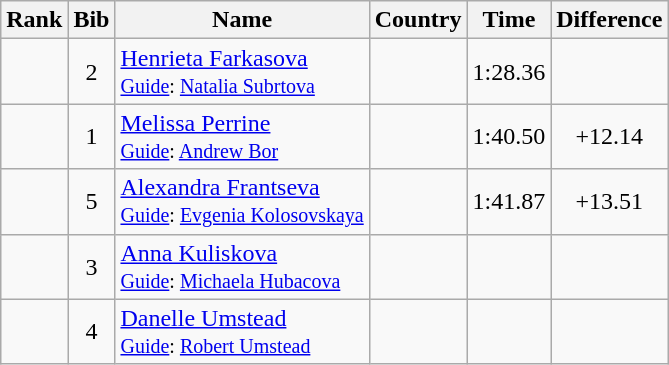<table class="wikitable sortable" style="text-align:center">
<tr>
<th>Rank</th>
<th>Bib</th>
<th>Name</th>
<th>Country</th>
<th>Time</th>
<th>Difference</th>
</tr>
<tr>
<td></td>
<td>2</td>
<td align=left><a href='#'>Henrieta Farkasova</a><br><small><a href='#'>Guide</a>: <a href='#'>Natalia Subrtova</a></small></td>
<td align=left></td>
<td>1:28.36</td>
<td></td>
</tr>
<tr>
<td></td>
<td>1</td>
<td align=left><a href='#'>Melissa Perrine</a><br><small><a href='#'>Guide</a>: <a href='#'>Andrew Bor</a></small></td>
<td align=left></td>
<td>1:40.50</td>
<td>+12.14</td>
</tr>
<tr>
<td></td>
<td>5</td>
<td align=left><a href='#'>Alexandra Frantseva</a><br><small><a href='#'>Guide</a>: <a href='#'>Evgenia Kolosovskaya</a></small></td>
<td align=left></td>
<td>1:41.87</td>
<td>+13.51</td>
</tr>
<tr>
<td></td>
<td>3</td>
<td align=left><a href='#'>Anna Kuliskova</a><br><small><a href='#'>Guide</a>: <a href='#'>Michaela Hubacova</a></small></td>
<td align=left></td>
<td></td>
<td></td>
</tr>
<tr>
<td></td>
<td>4</td>
<td align=left><a href='#'>Danelle Umstead</a><br><small><a href='#'>Guide</a>: <a href='#'>Robert Umstead</a></small></td>
<td align=left></td>
<td></td>
<td></td>
</tr>
</table>
